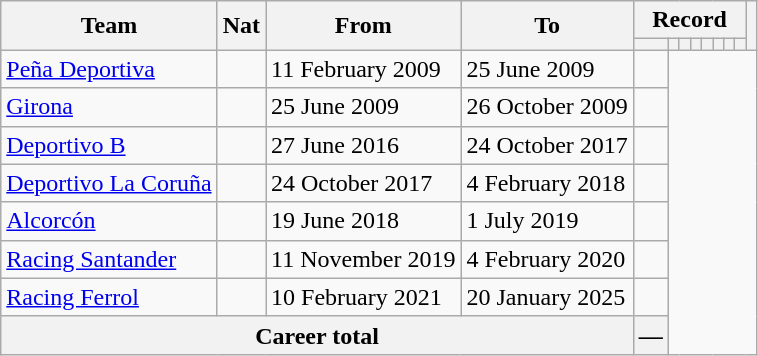<table class="wikitable" style="text-align: center">
<tr>
<th rowspan="2">Team</th>
<th rowspan="2">Nat</th>
<th rowspan="2">From</th>
<th rowspan="2">To</th>
<th colspan="8">Record</th>
<th rowspan=2></th>
</tr>
<tr>
<th></th>
<th></th>
<th></th>
<th></th>
<th></th>
<th></th>
<th></th>
<th></th>
</tr>
<tr>
<td align="left"><a href='#'>Peña Deportiva</a></td>
<td></td>
<td align=left>11 February 2009</td>
<td align=left>25 June 2009<br></td>
<td></td>
</tr>
<tr>
<td align="left"><a href='#'>Girona</a></td>
<td></td>
<td align=left>25 June 2009</td>
<td align=left>26 October 2009<br></td>
<td></td>
</tr>
<tr>
<td align="left"><a href='#'>Deportivo B</a></td>
<td></td>
<td align=left>27 June 2016</td>
<td align=left>24 October 2017<br></td>
<td></td>
</tr>
<tr>
<td align="left"><a href='#'>Deportivo La Coruña</a></td>
<td></td>
<td align=left>24 October 2017</td>
<td align=left>4 February 2018<br></td>
<td></td>
</tr>
<tr>
<td align="left"><a href='#'>Alcorcón</a></td>
<td></td>
<td align=left>19 June 2018</td>
<td align=left>1 July 2019<br></td>
<td></td>
</tr>
<tr>
<td align="left"><a href='#'>Racing Santander</a></td>
<td></td>
<td align=left>11 November 2019</td>
<td align=left>4 February 2020<br></td>
<td></td>
</tr>
<tr>
<td align="left"><a href='#'>Racing Ferrol</a></td>
<td></td>
<td align=left>10 February 2021</td>
<td align=left>20 January 2025<br></td>
<td></td>
</tr>
<tr>
<th colspan=4>Career total<br></th>
<th>—</th>
</tr>
</table>
